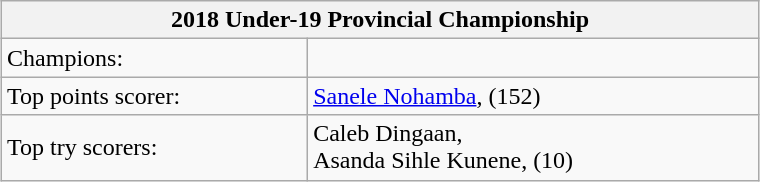<table class="wikitable" style="text-align:left; font-size:100%; width:40%; margin:1em auto 1em auto;">
<tr>
<th colspan=2><strong>2018 Under-19 Provincial Championship</strong></th>
</tr>
<tr>
<td>Champions:</td>
<td></td>
</tr>
<tr>
<td>Top points scorer:</td>
<td><a href='#'>Sanele Nohamba</a>,  (152)</td>
</tr>
<tr>
<td>Top try scorers:</td>
<td>Caleb Dingaan, <br>Asanda Sihle Kunene,  (10)</td>
</tr>
</table>
